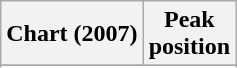<table class="wikitable plainrowheaders" style="text-align:center">
<tr>
<th scope="col">Chart (2007)</th>
<th scope="col">Peak<br>position</th>
</tr>
<tr>
</tr>
<tr>
</tr>
</table>
